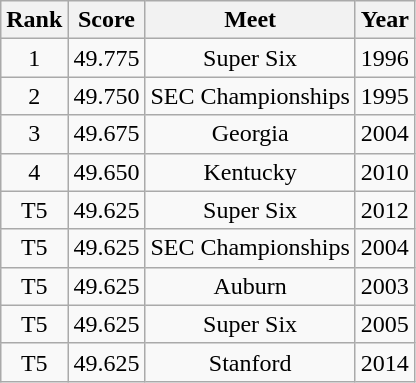<table class="wikitable">
<tr>
<th>Rank</th>
<th>Score</th>
<th>Meet</th>
<th>Year</th>
</tr>
<tr>
<td align=center>1</td>
<td>49.775</td>
<td align=center>Super Six</td>
<td align=center>1996</td>
</tr>
<tr>
<td align=center>2</td>
<td>49.750</td>
<td align=center>SEC Championships</td>
<td align=center>1995</td>
</tr>
<tr>
<td align=center>3</td>
<td>49.675</td>
<td align=center>Georgia</td>
<td align=center>2004</td>
</tr>
<tr>
<td align=center>4</td>
<td>49.650</td>
<td align=center>Kentucky</td>
<td align=center>2010</td>
</tr>
<tr>
<td align=center>T5</td>
<td>49.625</td>
<td align=center>Super Six</td>
<td align=center>2012</td>
</tr>
<tr>
<td align=center>T5</td>
<td>49.625</td>
<td align=center>SEC Championships</td>
<td align=center>2004</td>
</tr>
<tr>
<td align=center>T5</td>
<td>49.625</td>
<td align=center>Auburn</td>
<td align=center>2003</td>
</tr>
<tr>
<td align=center>T5</td>
<td>49.625</td>
<td align=center>Super Six</td>
<td align=center>2005</td>
</tr>
<tr>
<td align=center>T5</td>
<td>49.625</td>
<td align=center>Stanford</td>
<td align=center>2014</td>
</tr>
</table>
